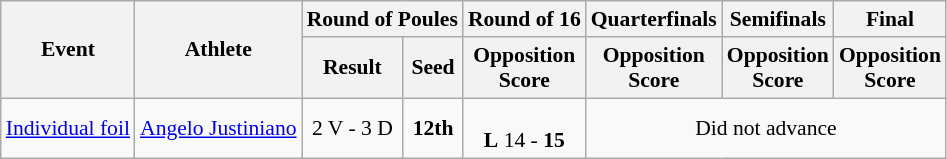<table class="wikitable" border="1" style="font-size:90%">
<tr>
<th rowspan=2>Event</th>
<th rowspan=2>Athlete</th>
<th colspan=2>Round of Poules</th>
<th>Round of 16</th>
<th>Quarterfinals</th>
<th>Semifinals</th>
<th>Final</th>
</tr>
<tr>
<th>Result</th>
<th>Seed</th>
<th>Opposition<br>Score</th>
<th>Opposition<br>Score</th>
<th>Opposition<br>Score</th>
<th>Opposition<br>Score</th>
</tr>
<tr>
<td><a href='#'>Individual foil</a></td>
<td><a href='#'>Angelo Justiniano</a></td>
<td align=center>2 V - 3 D</td>
<td align=center><strong>12th</strong></td>
<td align=center><br><strong>L</strong> 14 - <strong>15</strong></td>
<td align=center colspan="7">Did not advance</td>
</tr>
</table>
